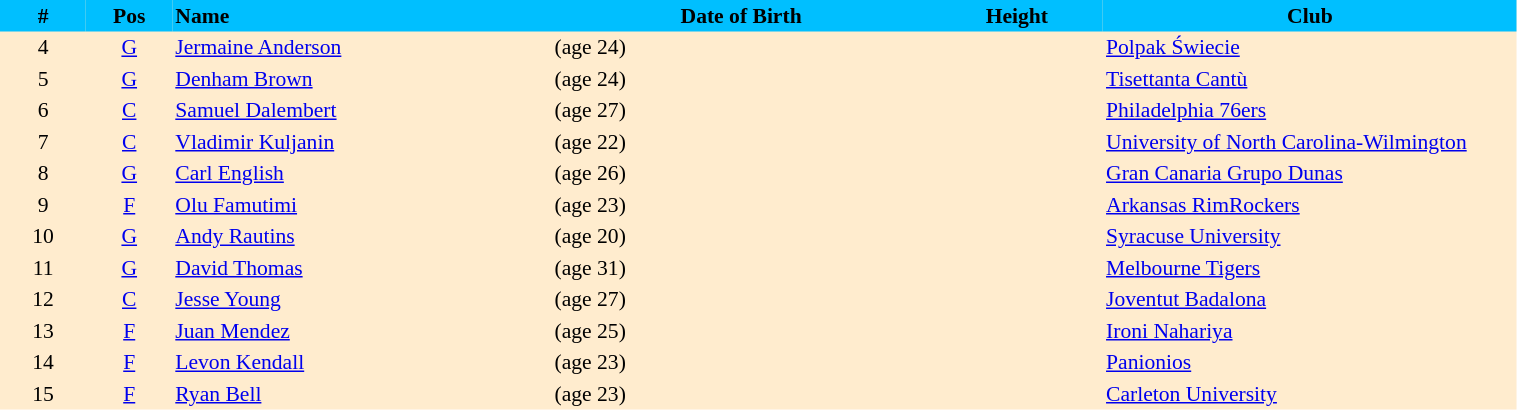<table border=0 cellpadding=2 cellspacing=0  |- bgcolor=#FFECCE style="text-align:center; font-size:90%;" width=80%>
<tr bgcolor=#00BFFF>
<th width=5%>#</th>
<th width=5%>Pos</th>
<th width=22% align=left>Name</th>
<th width=22%>Date of Birth</th>
<th width=10%>Height</th>
<th width=24%>Club</th>
</tr>
<tr>
<td>4</td>
<td><a href='#'>G</a></td>
<td align=left><a href='#'>Jermaine Anderson</a></td>
<td align=left> (age 24)</td>
<td></td>
<td align=left> <a href='#'>Polpak Świecie</a></td>
</tr>
<tr>
<td>5</td>
<td><a href='#'>G</a></td>
<td align=left><a href='#'>Denham Brown</a></td>
<td align=left> (age 24)</td>
<td></td>
<td align=left> <a href='#'>Tisettanta Cantù</a></td>
</tr>
<tr>
<td>6</td>
<td><a href='#'>C</a></td>
<td align=left><a href='#'>Samuel Dalembert</a></td>
<td align=left> (age 27)</td>
<td></td>
<td align=left> <a href='#'>Philadelphia 76ers</a></td>
</tr>
<tr>
<td>7</td>
<td><a href='#'>C</a></td>
<td align=left><a href='#'>Vladimir Kuljanin</a></td>
<td align=left> (age 22)</td>
<td></td>
<td align=left> <a href='#'>University of North Carolina-Wilmington</a></td>
</tr>
<tr>
<td>8</td>
<td><a href='#'>G</a></td>
<td align=left><a href='#'>Carl English</a></td>
<td align=left> (age 26)</td>
<td></td>
<td align=left> <a href='#'>Gran Canaria Grupo Dunas</a></td>
</tr>
<tr>
<td>9</td>
<td><a href='#'>F</a></td>
<td align=left><a href='#'>Olu Famutimi</a></td>
<td align=left> (age 23)</td>
<td></td>
<td align=left> <a href='#'>Arkansas RimRockers</a></td>
</tr>
<tr>
<td>10</td>
<td><a href='#'>G</a></td>
<td align=left><a href='#'>Andy Rautins</a></td>
<td align=left> (age 20)</td>
<td></td>
<td align=left> <a href='#'>Syracuse University</a></td>
</tr>
<tr>
<td>11</td>
<td><a href='#'>G</a></td>
<td align=left><a href='#'>David Thomas</a></td>
<td align=left> (age 31)</td>
<td></td>
<td align=left> <a href='#'>Melbourne Tigers</a></td>
</tr>
<tr>
<td>12</td>
<td><a href='#'>C</a></td>
<td align=left><a href='#'>Jesse Young</a></td>
<td align=left> (age 27)</td>
<td></td>
<td align=left> <a href='#'>Joventut Badalona</a></td>
</tr>
<tr>
<td>13</td>
<td><a href='#'>F</a></td>
<td align=left><a href='#'>Juan Mendez</a></td>
<td align=left> (age 25)</td>
<td></td>
<td align=left> <a href='#'>Ironi Nahariya</a></td>
</tr>
<tr>
<td>14</td>
<td><a href='#'>F</a></td>
<td align=left><a href='#'>Levon Kendall</a></td>
<td align=left> (age 23)</td>
<td></td>
<td align=left> <a href='#'>Panionios</a></td>
</tr>
<tr>
<td>15</td>
<td><a href='#'>F</a></td>
<td align=left><a href='#'>Ryan Bell</a></td>
<td align=left> (age 23)</td>
<td></td>
<td align=left> <a href='#'>Carleton University</a></td>
</tr>
</table>
